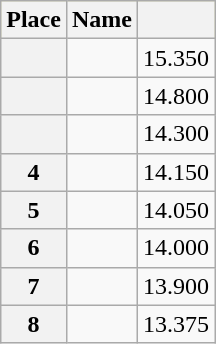<table class="wikitable sortable" style="text-align:center">
<tr bgcolor=fffcaf>
<th scope=col>Place</th>
<th scope=col>Name</th>
<th scope=col></th>
</tr>
<tr>
<th scope=row></th>
<td align=left></td>
<td>15.350</td>
</tr>
<tr>
<th scope=row></th>
<td align=left></td>
<td>14.800</td>
</tr>
<tr>
<th scope=row></th>
<td align=left></td>
<td>14.300</td>
</tr>
<tr>
<th scope=row><strong>4</strong></th>
<td align=left></td>
<td>14.150</td>
</tr>
<tr>
<th scope=row><strong>5</strong></th>
<td align=left></td>
<td>14.050</td>
</tr>
<tr>
<th scope=row><strong>6</strong></th>
<td align=left></td>
<td>14.000</td>
</tr>
<tr>
<th scope=row><strong>7</strong></th>
<td align=left></td>
<td>13.900</td>
</tr>
<tr>
<th scope=row><strong>8</strong></th>
<td align=left></td>
<td>13.375</td>
</tr>
</table>
